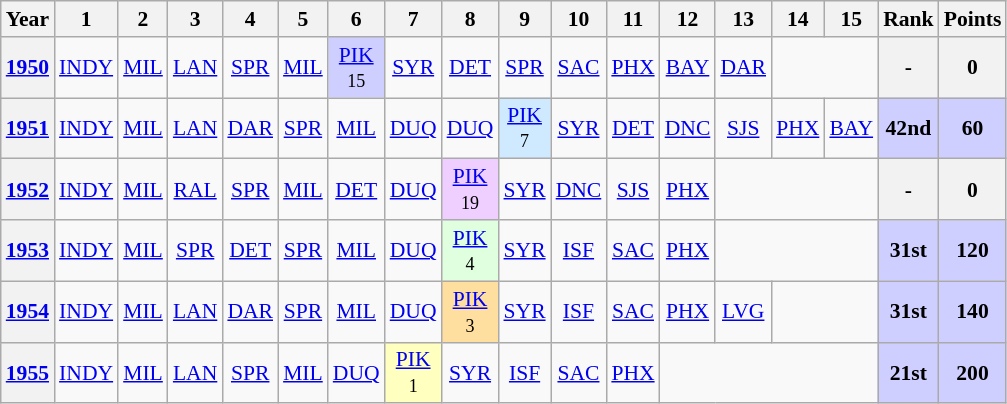<table class="wikitable" style="text-align:center; font-size:90%">
<tr>
<th>Year</th>
<th>1</th>
<th>2</th>
<th>3</th>
<th>4</th>
<th>5</th>
<th>6</th>
<th>7</th>
<th>8</th>
<th>9</th>
<th>10</th>
<th>11</th>
<th>12</th>
<th>13</th>
<th>14</th>
<th>15</th>
<th>Rank</th>
<th>Points</th>
</tr>
<tr>
<th><a href='#'>1950</a></th>
<td><a href='#'>INDY</a></td>
<td><a href='#'>MIL</a><br><small> </small></td>
<td><a href='#'>LAN</a><br><small> </small></td>
<td><a href='#'>SPR</a><br><small> </small></td>
<td><a href='#'>MIL</a><br><small> </small></td>
<td style="background:#CFCFFF;"><a href='#'>PIK</a><br><small>15</small></td>
<td><a href='#'>SYR</a><br><small> </small></td>
<td><a href='#'>DET</a><br><small> </small></td>
<td><a href='#'>SPR</a><br><small> </small></td>
<td><a href='#'>SAC</a><br><small> </small></td>
<td><a href='#'>PHX</a><br><small> </small></td>
<td><a href='#'>BAY</a><br><small> </small></td>
<td><a href='#'>DAR</a><br><small> </small></td>
<td colspan=2></td>
<th>-</th>
<th>0</th>
</tr>
<tr>
<th><a href='#'>1951</a></th>
<td><a href='#'>INDY</a><br><small> </small></td>
<td><a href='#'>MIL</a><br><small> </small></td>
<td><a href='#'>LAN</a><br><small> </small></td>
<td><a href='#'>DAR</a><br><small> </small></td>
<td><a href='#'>SPR</a><br><small> </small></td>
<td><a href='#'>MIL</a><br><small> </small></td>
<td><a href='#'>DUQ</a><br><small> </small></td>
<td><a href='#'>DUQ</a><br><small> </small></td>
<td style="background:#CFEAFF;"><a href='#'>PIK</a><br><small>7</small></td>
<td><a href='#'>SYR</a><br><small> </small></td>
<td><a href='#'>DET</a><br><small> </small></td>
<td><a href='#'>DNC</a><br><small> </small></td>
<td><a href='#'>SJS</a><br><small> </small></td>
<td><a href='#'>PHX</a><br><small> </small></td>
<td><a href='#'>BAY</a><br><small> </small></td>
<th style="background:#CFCFFF;">42nd</th>
<th style="background:#CFCFFF;">60</th>
</tr>
<tr>
<th rowspan=1><a href='#'>1952</a></th>
<td><a href='#'>INDY</a><br><small> </small></td>
<td><a href='#'>MIL</a></td>
<td><a href='#'>RAL</a></td>
<td><a href='#'>SPR</a><br><small> </small></td>
<td><a href='#'>MIL</a></td>
<td><a href='#'>DET</a></td>
<td><a href='#'>DUQ</a></td>
<td style="background:#EFCFFF;"><a href='#'>PIK</a><br><small>19</small></td>
<td><a href='#'>SYR</a></td>
<td><a href='#'>DNC</a></td>
<td><a href='#'>SJS</a><br><small> </small></td>
<td><a href='#'>PHX</a><br><small> </small></td>
<td colspan=3></td>
<th>-</th>
<th>0</th>
</tr>
<tr>
<th rowspan=1><a href='#'>1953</a></th>
<td><a href='#'>INDY</a><br><small> </small></td>
<td><a href='#'>MIL</a><br><small> </small></td>
<td><a href='#'>SPR</a><br><small> </small></td>
<td><a href='#'>DET</a><br><small> </small></td>
<td><a href='#'>SPR</a><br><small></small></td>
<td><a href='#'>MIL</a><br><small></small></td>
<td><a href='#'>DUQ</a><br><small> </small></td>
<td style="background:#DFFFDF;"><a href='#'>PIK</a><br><small>4</small></td>
<td><a href='#'>SYR</a><br><small></small></td>
<td><a href='#'>ISF</a><br><small> </small></td>
<td><a href='#'>SAC</a><br><small> </small></td>
<td><a href='#'>PHX</a><br><small> </small></td>
<td colspan=3></td>
<th style="background:#CFCFFF;">31st</th>
<th style="background:#CFCFFF;">120</th>
</tr>
<tr>
<th rowspan=1><a href='#'>1954</a></th>
<td><a href='#'>INDY</a><br><small> </small></td>
<td><a href='#'>MIL</a><br><small> </small></td>
<td><a href='#'>LAN</a></td>
<td><a href='#'>DAR</a><br><small> </small></td>
<td><a href='#'>SPR</a><br><small> </small></td>
<td><a href='#'>MIL</a><br><small> </small></td>
<td><a href='#'>DUQ</a><br><small> </small></td>
<td style="background:#FFDF9F;"><a href='#'>PIK</a><br><small>3</small></td>
<td><a href='#'>SYR</a><br><small> </small></td>
<td><a href='#'>ISF</a><br><small> </small></td>
<td><a href='#'>SAC</a><br><small> </small></td>
<td><a href='#'>PHX</a><br><small> </small></td>
<td><a href='#'>LVG</a><br><small> </small></td>
<td colspan=2></td>
<th style="background:#CFCFFF;">31st</th>
<th style="background:#CFCFFF;">140</th>
</tr>
<tr>
<th rowspan=1><a href='#'>1955</a></th>
<td><a href='#'>INDY</a><br><small> </small></td>
<td><a href='#'>MIL</a></td>
<td><a href='#'>LAN</a></td>
<td><a href='#'>SPR</a></td>
<td><a href='#'>MIL</a><br><small> </small></td>
<td><a href='#'>DUQ</a><br><small> </small></td>
<td style="background:#FFFFBF;"><a href='#'>PIK</a><br><small>1</small></td>
<td><a href='#'>SYR</a></td>
<td><a href='#'>ISF</a></td>
<td><a href='#'>SAC</a><br><small> </small></td>
<td><a href='#'>PHX</a><br><small> </small></td>
<td colspan=4></td>
<th style="background:#CFCFFF;">21st</th>
<th style="background:#CFCFFF;">200</th>
</tr>
</table>
